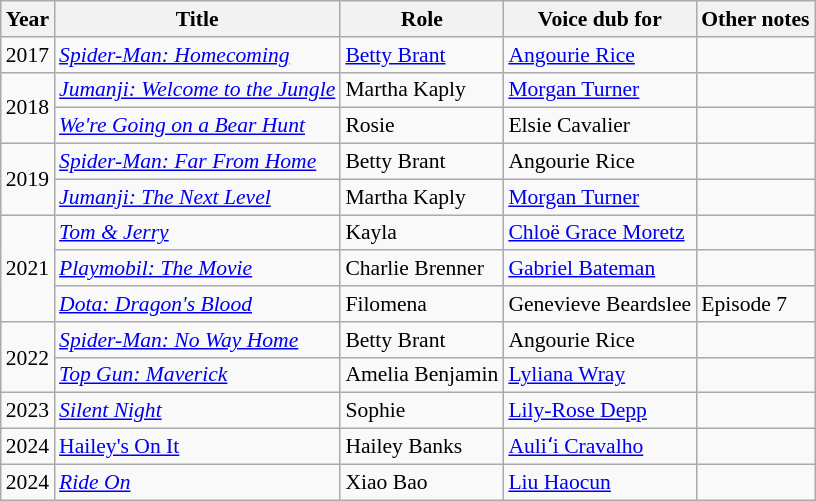<table class="wikitable" style="font-size: 90%;">
<tr>
<th>Year</th>
<th>Title</th>
<th>Role</th>
<th>Voice dub for</th>
<th>Other notes</th>
</tr>
<tr>
<td>2017</td>
<td><em><a href='#'>Spider-Man: Homecoming</a></em></td>
<td><a href='#'>Betty Brant</a></td>
<td><a href='#'>Angourie Rice</a></td>
<td></td>
</tr>
<tr>
<td rowspan="2">2018</td>
<td><em><a href='#'>Jumanji: Welcome to the Jungle</a></em></td>
<td>Martha Kaply</td>
<td><a href='#'>Morgan Turner</a></td>
<td></td>
</tr>
<tr>
<td><em><a href='#'>We're Going on a Bear Hunt</a></em></td>
<td>Rosie</td>
<td>Elsie Cavalier</td>
<td></td>
</tr>
<tr>
<td rowspan="2">2019</td>
<td><em><a href='#'>Spider-Man: Far From Home</a></em></td>
<td>Betty Brant</td>
<td>Angourie Rice</td>
<td></td>
</tr>
<tr>
<td><em><a href='#'>Jumanji: The Next Level</a></em></td>
<td>Martha Kaply</td>
<td><a href='#'>Morgan Turner</a></td>
<td></td>
</tr>
<tr>
<td rowspan="3">2021</td>
<td><em><a href='#'>Tom & Jerry</a></em></td>
<td>Kayla</td>
<td><a href='#'>Chloë Grace Moretz</a></td>
<td></td>
</tr>
<tr>
<td><em><a href='#'>Playmobil: The Movie</a></em></td>
<td>Charlie Brenner</td>
<td><a href='#'>Gabriel Bateman</a></td>
<td></td>
</tr>
<tr>
<td><em><a href='#'>Dota: Dragon's Blood</a></em></td>
<td>Filomena</td>
<td>Genevieve Beardslee</td>
<td>Episode 7</td>
</tr>
<tr>
<td rowspan="2">2022</td>
<td><em><a href='#'>Spider-Man: No Way Home</a></em></td>
<td>Betty Brant</td>
<td>Angourie Rice</td>
<td></td>
</tr>
<tr>
<td><em><a href='#'>Top Gun: Maverick</a></em></td>
<td>Amelia Benjamin</td>
<td><a href='#'>Lyliana Wray</a></td>
<td></td>
</tr>
<tr>
<td>2023</td>
<td><em><a href='#'>Silent Night</a></em></td>
<td>Sophie</td>
<td><a href='#'>Lily-Rose Depp</a></td>
<td></td>
</tr>
<tr>
<td>2024</td>
<td><a href='#'>Hailey's On It</a></td>
<td>Hailey Banks</td>
<td><a href='#'>Auliʻi Cravalho</a></td>
<td></td>
</tr>
<tr>
<td>2024</td>
<td><em><a href='#'>Ride On</a></em></td>
<td>Xiao Bao</td>
<td><a href='#'>Liu Haocun</a></td>
<td></td>
</tr>
</table>
